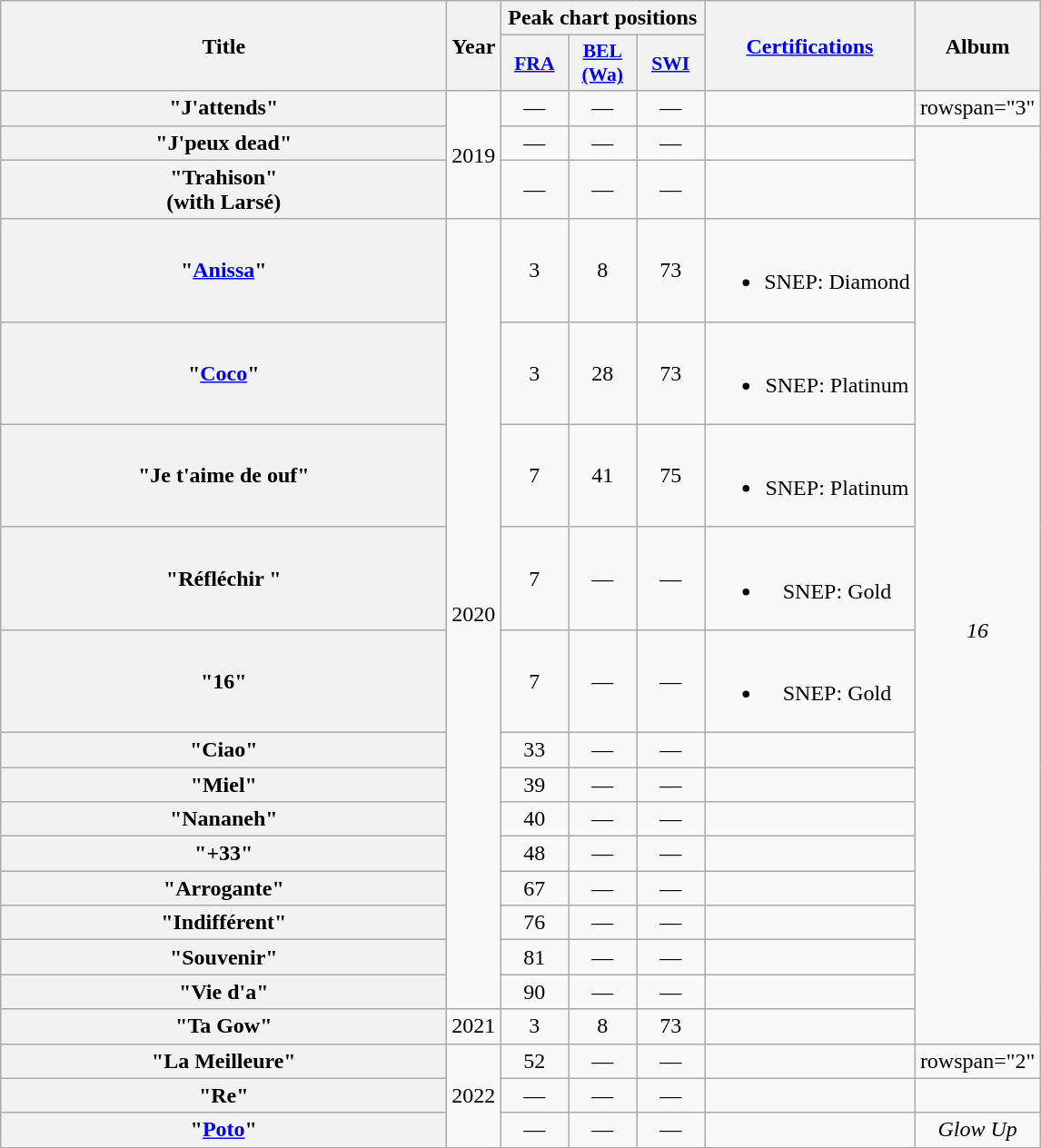<table class="wikitable plainrowheaders" style="text-align:center;">
<tr>
<th scope="col" rowspan="2" style="width:20em;">Title</th>
<th scope="col" rowspan="2">Year</th>
<th scope="col" colspan="3">Peak chart positions</th>
<th scope="col" rowspan="2"><a href='#'>Certifications</a></th>
<th scope="col" rowspan="2">Album</th>
</tr>
<tr>
<th scope="col" style="width:3em;font-size:90%;"><a href='#'>FRA</a><br></th>
<th scope="col" style="width:3em;font-size:90%;"><a href='#'>BEL<br>(Wa)</a><br></th>
<th scope="col" style="width:3em;font-size:90%;"><a href='#'>SWI</a><br></th>
</tr>
<tr>
<th scope="row">"J'attends"</th>
<td rowspan="3">2019</td>
<td>—</td>
<td>—</td>
<td>—</td>
<td></td>
<td>rowspan="3" </td>
</tr>
<tr>
<th scope="row">"J'peux dead"</th>
<td>—</td>
<td>—</td>
<td>—</td>
<td></td>
</tr>
<tr>
<th scope="row">"Trahison"<br><span>(with Larsé)</span></th>
<td>—</td>
<td>—</td>
<td>—</td>
<td></td>
</tr>
<tr>
<th scope="row">"<a href='#'>Anissa</a>"</th>
<td rowspan="13">2020</td>
<td>3</td>
<td>8</td>
<td>73</td>
<td><br><ul><li>SNEP: Diamond</li></ul></td>
<td align="center" rowspan="14"><em>16</em></td>
</tr>
<tr>
<th scope="row">"<a href='#'>Coco</a>"</th>
<td>3</td>
<td>28</td>
<td>73</td>
<td><br><ul><li>SNEP: Platinum</li></ul></td>
</tr>
<tr>
<th scope="row">"Je t'aime de ouf"</th>
<td>7</td>
<td>41</td>
<td>75</td>
<td><br><ul><li>SNEP: Platinum</li></ul></td>
</tr>
<tr>
<th scope="row">"Réfléchir "</th>
<td>7</td>
<td —>—</td>
<td>—</td>
<td><br><ul><li>SNEP: Gold</li></ul></td>
</tr>
<tr>
<th scope="row">"16"</th>
<td>7</td>
<td —>—</td>
<td>—</td>
<td><br><ul><li>SNEP: Gold</li></ul></td>
</tr>
<tr>
<th scope="row">"Ciao"</th>
<td>33</td>
<td —>—</td>
<td>—</td>
<td></td>
</tr>
<tr>
<th scope="row">"Miel"</th>
<td>39</td>
<td>—</td>
<td>—</td>
<td></td>
</tr>
<tr>
<th scope="row">"Nananeh"</th>
<td>40</td>
<td>—</td>
<td>—</td>
<td></td>
</tr>
<tr>
<th scope="row">"+33"</th>
<td>48</td>
<td>—</td>
<td>—</td>
<td></td>
</tr>
<tr>
<th scope="row">"Arrogante"</th>
<td>67</td>
<td>—</td>
<td>—</td>
<td></td>
</tr>
<tr>
<th scope="row">"Indifférent"</th>
<td>76</td>
<td>—</td>
<td>—</td>
<td></td>
</tr>
<tr>
<th scope="row">"Souvenir"</th>
<td>81</td>
<td>—</td>
<td>—</td>
<td></td>
</tr>
<tr>
<th scope="row">"Vie d'a"</th>
<td>90</td>
<td>—</td>
<td>—</td>
<td></td>
</tr>
<tr>
<th scope="row">"Ta Gow"</th>
<td rowspan="1">2021</td>
<td>3</td>
<td>8</td>
<td>73</td>
<td></td>
</tr>
<tr>
<th scope="row">"La Meilleure"</th>
<td rowspan="3">2022</td>
<td>52</td>
<td>—</td>
<td>—</td>
<td></td>
<td>rowspan="2" </td>
</tr>
<tr>
<th scope="row">"Re"</th>
<td>—</td>
<td>—</td>
<td>—</td>
<td></td>
</tr>
<tr>
<th scope="row">"<a href='#'>Poto</a>"</th>
<td>—</td>
<td>—</td>
<td>—</td>
<td></td>
<td><em>Glow Up</em></td>
</tr>
</table>
